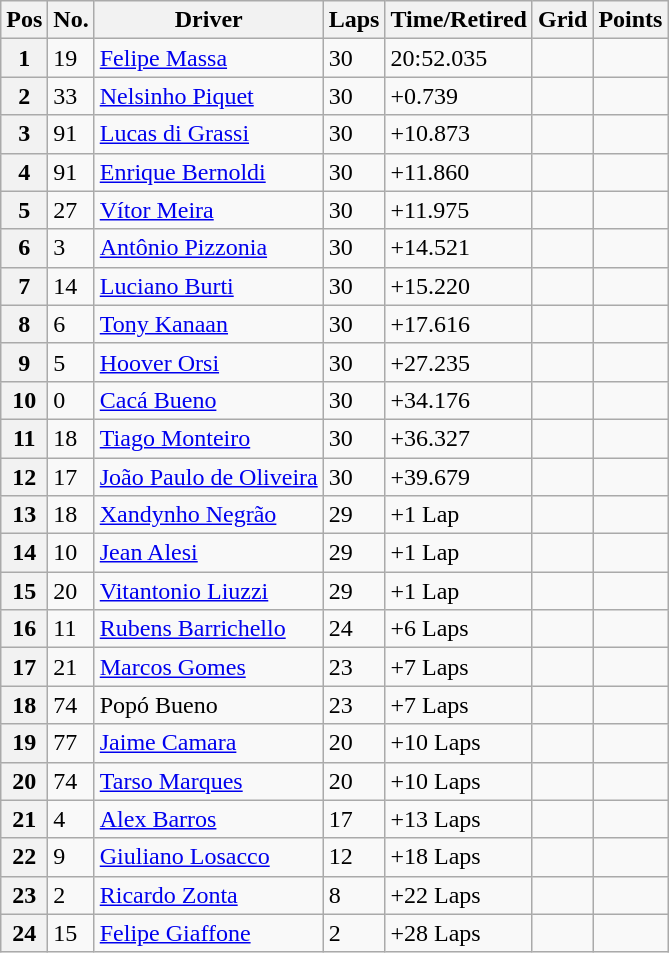<table class="wikitable">
<tr>
<th>Pos</th>
<th>No.</th>
<th>Driver</th>
<th>Laps</th>
<th>Time/Retired</th>
<th>Grid</th>
<th>Points</th>
</tr>
<tr>
<th>1</th>
<td>19</td>
<td> <a href='#'>Felipe Massa</a></td>
<td>30</td>
<td>20:52.035</td>
<td></td>
<td></td>
</tr>
<tr>
<th>2</th>
<td>33</td>
<td> <a href='#'>Nelsinho Piquet</a></td>
<td>30</td>
<td>+0.739</td>
<td></td>
<td></td>
</tr>
<tr>
<th>3</th>
<td>91</td>
<td> <a href='#'>Lucas di Grassi</a></td>
<td>30</td>
<td>+10.873</td>
<td></td>
<td></td>
</tr>
<tr>
<th>4</th>
<td>91</td>
<td> <a href='#'>Enrique Bernoldi</a></td>
<td>30</td>
<td>+11.860</td>
<td></td>
<td></td>
</tr>
<tr>
<th>5</th>
<td>27</td>
<td> <a href='#'>Vítor Meira</a></td>
<td>30</td>
<td>+11.975</td>
<td></td>
<td></td>
</tr>
<tr>
<th>6</th>
<td>3</td>
<td> <a href='#'>Antônio Pizzonia</a></td>
<td>30</td>
<td>+14.521</td>
<td></td>
<td></td>
</tr>
<tr>
<th>7</th>
<td>14</td>
<td> <a href='#'>Luciano Burti</a></td>
<td>30</td>
<td>+15.220</td>
<td></td>
<td></td>
</tr>
<tr>
<th>8</th>
<td>6</td>
<td> <a href='#'>Tony Kanaan</a></td>
<td>30</td>
<td>+17.616</td>
<td></td>
<td></td>
</tr>
<tr>
<th>9</th>
<td>5</td>
<td> <a href='#'>Hoover Orsi</a></td>
<td>30</td>
<td>+27.235</td>
<td></td>
<td></td>
</tr>
<tr>
<th>10</th>
<td>0</td>
<td> <a href='#'>Cacá Bueno</a></td>
<td>30</td>
<td>+34.176</td>
<td></td>
<td></td>
</tr>
<tr>
<th>11</th>
<td>18</td>
<td> <a href='#'>Tiago Monteiro</a></td>
<td>30</td>
<td>+36.327</td>
<td></td>
<td></td>
</tr>
<tr>
<th>12</th>
<td>17</td>
<td> <a href='#'>João Paulo de Oliveira</a></td>
<td>30</td>
<td>+39.679</td>
<td></td>
<td></td>
</tr>
<tr>
<th>13</th>
<td>18</td>
<td> <a href='#'>Xandynho Negrão</a></td>
<td>29</td>
<td>+1 Lap</td>
<td></td>
<td></td>
</tr>
<tr>
<th>14</th>
<td>10</td>
<td> <a href='#'>Jean Alesi</a></td>
<td>29</td>
<td>+1 Lap</td>
<td></td>
<td></td>
</tr>
<tr>
<th>15</th>
<td>20</td>
<td> <a href='#'>Vitantonio Liuzzi</a></td>
<td>29</td>
<td>+1 Lap</td>
<td></td>
<td></td>
</tr>
<tr>
<th>16</th>
<td>11</td>
<td> <a href='#'>Rubens Barrichello</a></td>
<td>24</td>
<td>+6 Laps</td>
<td></td>
<td></td>
</tr>
<tr>
<th>17</th>
<td>21</td>
<td> <a href='#'>Marcos Gomes</a></td>
<td>23</td>
<td>+7 Laps</td>
<td></td>
<td></td>
</tr>
<tr>
<th>18</th>
<td>74</td>
<td> Popó Bueno</td>
<td>23</td>
<td>+7 Laps</td>
<td></td>
<td></td>
</tr>
<tr>
<th>19</th>
<td>77</td>
<td> <a href='#'>Jaime Camara</a></td>
<td>20</td>
<td>+10 Laps</td>
<td></td>
<td></td>
</tr>
<tr>
<th>20</th>
<td>74</td>
<td> <a href='#'>Tarso Marques</a></td>
<td>20</td>
<td>+10 Laps</td>
<td></td>
<td></td>
</tr>
<tr>
<th>21</th>
<td>4</td>
<td> <a href='#'>Alex Barros</a></td>
<td>17</td>
<td>+13 Laps</td>
<td></td>
<td></td>
</tr>
<tr>
<th>22</th>
<td>9</td>
<td> <a href='#'>Giuliano Losacco</a></td>
<td>12</td>
<td>+18 Laps</td>
<td></td>
<td></td>
</tr>
<tr>
<th>23</th>
<td>2</td>
<td> <a href='#'>Ricardo Zonta</a></td>
<td>8</td>
<td>+22 Laps</td>
<td></td>
<td></td>
</tr>
<tr>
<th>24</th>
<td>15</td>
<td> <a href='#'>Felipe Giaffone</a></td>
<td>2</td>
<td>+28 Laps</td>
<td></td>
<td></td>
</tr>
</table>
